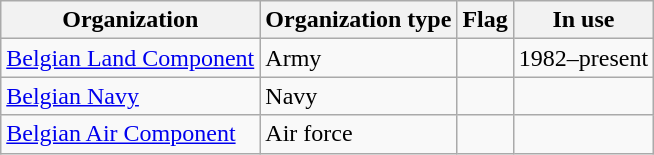<table class="wikitable">
<tr>
<th>Organization</th>
<th>Organization type</th>
<th>Flag</th>
<th>In use</th>
</tr>
<tr>
<td><a href='#'>Belgian Land Component</a></td>
<td>Army</td>
<td></td>
<td>1982–present</td>
</tr>
<tr>
<td><a href='#'>Belgian Navy</a></td>
<td>Navy</td>
<td></td>
<td></td>
</tr>
<tr>
<td><a href='#'>Belgian Air Component</a></td>
<td>Air force</td>
<td></td>
<td></td>
</tr>
</table>
